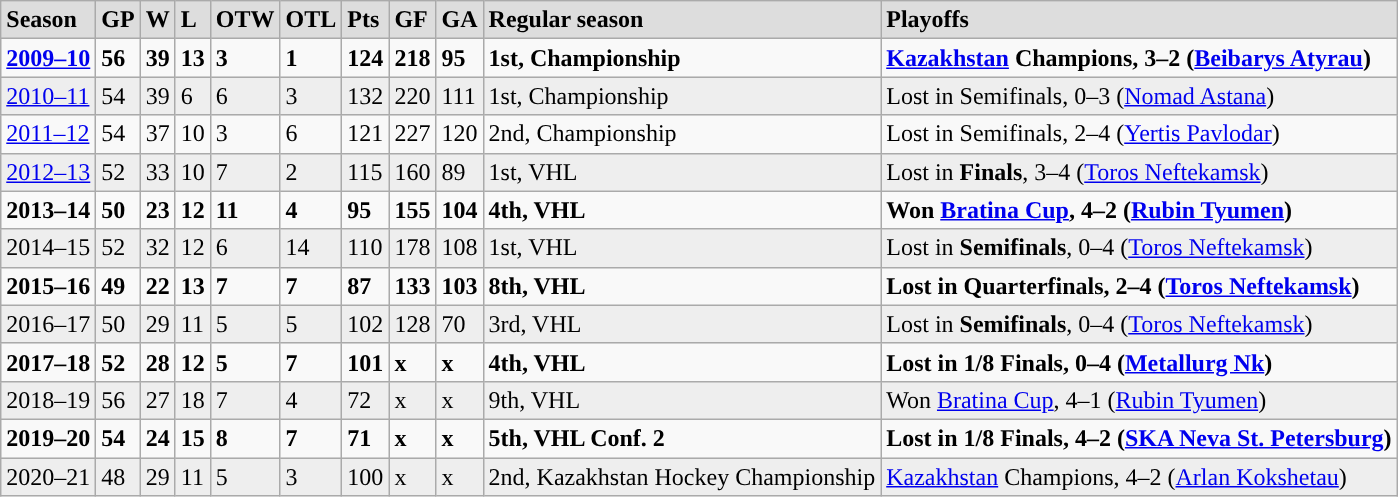<table class="wikitable">
<tr style="font-weight:bold; background:#ddd;" |>
<td>Season</td>
<td>GP</td>
<td>W</td>
<td>L</td>
<td>OTW</td>
<td>OTL</td>
<td>Pts</td>
<td>GF</td>
<td>GA</td>
<td>Regular season</td>
<td>Playoffs</td>
</tr>
<tr style="font-weight:bold">
<td><a href='#'>2009–10</a></td>
<td>56</td>
<td>39</td>
<td>13</td>
<td>3</td>
<td>1</td>
<td>124</td>
<td>218</td>
<td>95</td>
<td>1st, Championship</td>
<td><a href='#'>Kazakhstan</a> Champions, 3–2 (<a href='#'>Beibarys Atyrau</a>)</td>
</tr>
<tr style="background:#eee;">
<td><a href='#'>2010–11</a></td>
<td>54</td>
<td>39</td>
<td>6</td>
<td>6</td>
<td>3</td>
<td>132</td>
<td>220</td>
<td>111</td>
<td>1st, Championship</td>
<td>Lost in Semifinals, 0–3 (<a href='#'>Nomad Astana</a>)</td>
</tr>
<tr>
<td><a href='#'>2011–12</a></td>
<td>54</td>
<td>37</td>
<td>10</td>
<td>3</td>
<td>6</td>
<td>121</td>
<td>227</td>
<td>120</td>
<td>2nd, Championship</td>
<td>Lost in Semifinals, 2–4 (<a href='#'>Yertis Pavlodar</a>)</td>
</tr>
<tr style="background:#eee;">
<td><a href='#'>2012–13</a></td>
<td>52</td>
<td>33</td>
<td>10</td>
<td>7</td>
<td>2</td>
<td>115</td>
<td>160</td>
<td>89</td>
<td>1st, VHL</td>
<td>Lost in <strong>Finals</strong>, 3–4 (<a href='#'>Toros Neftekamsk</a>)</td>
</tr>
<tr style="font-weight:bold">
<td>2013–14</td>
<td>50</td>
<td>23</td>
<td>12</td>
<td>11</td>
<td>4</td>
<td>95</td>
<td>155</td>
<td>104</td>
<td>4th, VHL</td>
<td>Won <a href='#'>Bratina Cup</a>, 4–2 (<a href='#'>Rubin Tyumen</a>)</td>
</tr>
<tr style="background:#eee;">
<td>2014–15</td>
<td>52</td>
<td>32</td>
<td>12</td>
<td>6</td>
<td>14</td>
<td>110</td>
<td>178</td>
<td>108</td>
<td>1st, VHL</td>
<td>Lost in <strong>Semifinals</strong>, 0–4 (<a href='#'>Toros Neftekamsk</a>)</td>
</tr>
<tr style="font-weight:bold">
<td>2015–16</td>
<td>49</td>
<td>22</td>
<td>13</td>
<td>7</td>
<td>7</td>
<td>87</td>
<td>133</td>
<td>103</td>
<td>8th, VHL</td>
<td>Lost in Quarterfinals, 2–4 (<a href='#'>Toros Neftekamsk</a>)</td>
</tr>
<tr style="background:#eee;">
<td>2016–17</td>
<td>50</td>
<td>29</td>
<td>11</td>
<td>5</td>
<td>5</td>
<td>102</td>
<td>128</td>
<td>70</td>
<td>3rd, VHL</td>
<td>Lost in <strong>Semifinals</strong>, 0–4 (<a href='#'>Toros Neftekamsk</a>)</td>
</tr>
<tr style="font-weight:bold">
<td>2017–18</td>
<td>52</td>
<td>28</td>
<td>12</td>
<td>5</td>
<td>7</td>
<td>101</td>
<td>x</td>
<td>x</td>
<td>4th, VHL</td>
<td>Lost in <strong>1/8 Finals</strong>, 0–4 (<a href='#'>Metallurg Nk</a>)</td>
</tr>
<tr style="background:#eee;">
<td>2018–19</td>
<td>56</td>
<td>27</td>
<td>18</td>
<td>7</td>
<td>4</td>
<td>72</td>
<td>x</td>
<td>x</td>
<td>9th, VHL</td>
<td>Won <a href='#'>Bratina Cup</a>, 4–1 (<a href='#'>Rubin Tyumen</a>)</td>
</tr>
<tr style="font-weight:bold">
<td>2019–20</td>
<td>54</td>
<td>24</td>
<td>15</td>
<td>8</td>
<td>7</td>
<td>71</td>
<td>x</td>
<td>x</td>
<td>5th, VHL Conf. 2</td>
<td>Lost in <strong>1/8 Finals</strong>, 4–2 (<a href='#'>SKA Neva St. Petersburg</a>)</td>
</tr>
<tr style="background:#eee;">
<td>2020–21</td>
<td>48</td>
<td>29</td>
<td>11</td>
<td>5</td>
<td>3</td>
<td>100</td>
<td>x</td>
<td>x</td>
<td>2nd, Kazakhstan Hockey Championship</td>
<td><a href='#'>Kazakhstan</a> Champions, 4–2 (<a href='#'>Arlan Kokshetau</a>)</td>
</tr>
</table>
